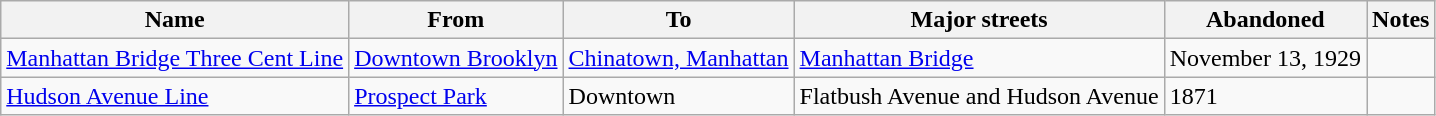<table class=wikitable>
<tr>
<th>Name</th>
<th>From</th>
<th>To</th>
<th>Major streets</th>
<th>Abandoned</th>
<th>Notes</th>
</tr>
<tr>
<td><a href='#'>Manhattan Bridge Three Cent Line</a></td>
<td><a href='#'>Downtown Brooklyn</a></td>
<td><a href='#'>Chinatown, Manhattan</a></td>
<td><a href='#'>Manhattan Bridge</a></td>
<td>November 13, 1929</td>
<td></td>
</tr>
<tr>
<td><a href='#'>Hudson Avenue Line</a></td>
<td><a href='#'>Prospect Park</a></td>
<td>Downtown</td>
<td>Flatbush Avenue and Hudson Avenue</td>
<td>1871</td>
<td></td>
</tr>
</table>
